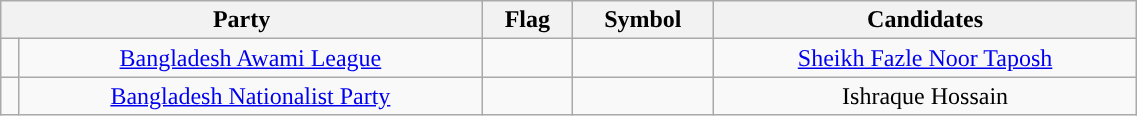<table class="wikitable" width="60%" style="text-align:center;">
<tr>
<th colspan="2">Party</th>
<th>Flag</th>
<th>Symbol</th>
<th>Candidates</th>
</tr>
<tr>
<td></td>
<td><a href='#'>Bangladesh Awami League</a></td>
<td></td>
<td></td>
<td><a href='#'>Sheikh Fazle Noor Taposh</a></td>
</tr>
<tr>
<td></td>
<td><a href='#'>Bangladesh Nationalist Party</a></td>
<td></td>
<td></td>
<td>Ishraque Hossain</td>
</tr>
</table>
